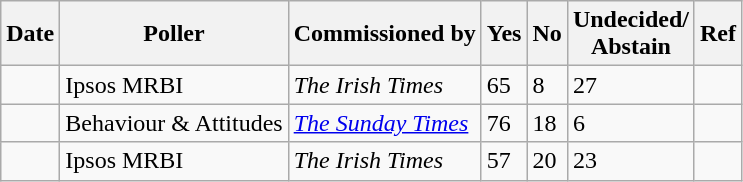<table class="wikitable sortable">
<tr>
<th>Date</th>
<th>Poller</th>
<th>Commissioned by</th>
<th>Yes</th>
<th>No</th>
<th>Undecided/<br>Abstain</th>
<th class="unsortable">Ref</th>
</tr>
<tr>
<td></td>
<td>Ipsos MRBI</td>
<td><em>The Irish Times</em></td>
<td>65</td>
<td>8</td>
<td>27</td>
<td></td>
</tr>
<tr>
<td></td>
<td>Behaviour & Attitudes</td>
<td><em><a href='#'>The Sunday Times</a></em></td>
<td>76</td>
<td>18</td>
<td>6</td>
<td></td>
</tr>
<tr>
<td></td>
<td>Ipsos MRBI</td>
<td><em>The Irish Times</em></td>
<td>57</td>
<td>20</td>
<td>23</td>
<td></td>
</tr>
</table>
